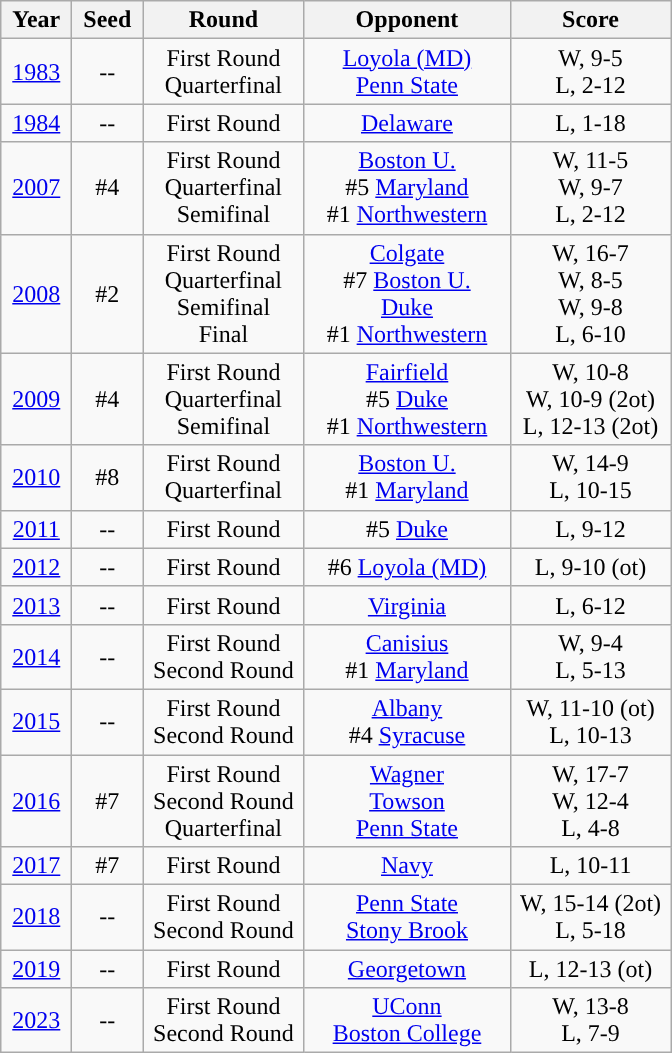<table class="wikitable">
<tr>
<th style="width:40px; ">Year</th>
<th style="width:40px; ">Seed</th>
<th style="width:100px; ">Round</th>
<th style="width:130px; ">Opponent</th>
<th style="width:100px; ">Score</th>
</tr>
<tr align="center">
<td><a href='#'>1983</a></td>
<td>--</td>
<td>First Round<br>Quarterfinal</td>
<td><a href='#'>Loyola (MD)</a><br><a href='#'>Penn State</a></td>
<td>W, 9-5<br>L, 2-12</td>
</tr>
<tr align="center">
<td><a href='#'>1984</a></td>
<td>--</td>
<td>First Round</td>
<td><a href='#'>Delaware</a></td>
<td>L, 1-18</td>
</tr>
<tr align="center">
<td><a href='#'>2007</a></td>
<td>#4</td>
<td>First Round<br>Quarterfinal<br>Semifinal</td>
<td><a href='#'>Boston U.</a><br>#5 <a href='#'>Maryland</a><br>#1 <a href='#'>Northwestern</a></td>
<td>W, 11-5<br>W, 9-7<br>L, 2-12</td>
</tr>
<tr align="center">
<td><a href='#'>2008</a></td>
<td>#2</td>
<td>First Round<br>Quarterfinal<br>Semifinal<br>Final</td>
<td><a href='#'>Colgate</a><br>#7 <a href='#'>Boston U.</a><br><a href='#'>Duke</a><br>#1 <a href='#'>Northwestern</a></td>
<td>W, 16-7<br>W, 8-5<br>W, 9-8<br>L, 6-10</td>
</tr>
<tr align="center">
<td><a href='#'>2009</a></td>
<td>#4</td>
<td>First Round<br>Quarterfinal<br>Semifinal</td>
<td><a href='#'>Fairfield</a><br>#5 <a href='#'>Duke</a><br>#1 <a href='#'>Northwestern</a></td>
<td>W, 10-8<br>W, 10-9 (2ot)<br>L, 12-13 (2ot)</td>
</tr>
<tr align="center">
<td><a href='#'>2010</a></td>
<td>#8</td>
<td>First Round<br>Quarterfinal</td>
<td><a href='#'>Boston U.</a><br>#1 <a href='#'>Maryland</a></td>
<td>W, 14-9<br>L, 10-15</td>
</tr>
<tr align="center">
<td><a href='#'>2011</a></td>
<td>--</td>
<td>First Round</td>
<td>#5 <a href='#'>Duke</a></td>
<td>L, 9-12</td>
</tr>
<tr align="center">
<td><a href='#'>2012</a></td>
<td>--</td>
<td>First Round</td>
<td>#6 <a href='#'>Loyola (MD)</a></td>
<td>L, 9-10 (ot)</td>
</tr>
<tr align="center">
<td><a href='#'>2013</a></td>
<td>--</td>
<td>First Round</td>
<td><a href='#'>Virginia</a></td>
<td>L, 6-12</td>
</tr>
<tr align="center">
<td><a href='#'>2014</a></td>
<td>--</td>
<td>First Round<br>Second Round</td>
<td><a href='#'>Canisius</a><br>#1 <a href='#'>Maryland</a></td>
<td>W, 9-4<br>L, 5-13</td>
</tr>
<tr align="center">
<td><a href='#'>2015</a></td>
<td>--</td>
<td>First Round<br>Second Round</td>
<td><a href='#'>Albany</a><br>#4 <a href='#'>Syracuse</a></td>
<td>W, 11-10 (ot)<br>L, 10-13</td>
</tr>
<tr align="center">
<td><a href='#'>2016</a></td>
<td>#7</td>
<td>First Round<br>Second Round<br>Quarterfinal</td>
<td><a href='#'>Wagner</a><br><a href='#'>Towson</a><br><a href='#'>Penn State</a></td>
<td>W, 17-7<br>W, 12-4<br>L, 4-8</td>
</tr>
<tr align="center">
<td><a href='#'>2017</a></td>
<td>#7</td>
<td>First Round</td>
<td><a href='#'>Navy</a></td>
<td>L, 10-11</td>
</tr>
<tr align="center">
<td><a href='#'>2018</a></td>
<td>--</td>
<td>First Round<br>Second Round</td>
<td><a href='#'>Penn State</a><br><a href='#'>Stony Brook</a></td>
<td>W, 15-14 (2ot)<br>L, 5-18</td>
</tr>
<tr align="center">
<td><a href='#'>2019</a></td>
<td>--</td>
<td>First Round</td>
<td><a href='#'>Georgetown</a></td>
<td>L, 12-13 (ot)</td>
</tr>
<tr align="center">
<td><a href='#'>2023</a></td>
<td>--</td>
<td>First Round<br>Second Round</td>
<td><a href='#'>UConn</a><br><a href='#'>Boston College</a></td>
<td>W, 13-8<br>L, 7-9</td>
</tr>
</table>
